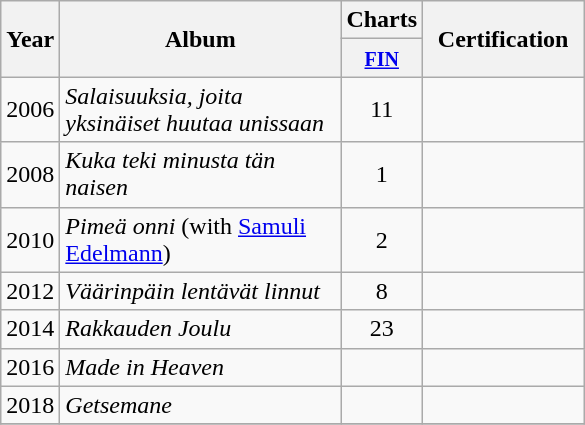<table class="wikitable">
<tr>
<th align="center" rowspan="2">Year</th>
<th align="center" rowspan="2" width="180">Album</th>
<th align="center" colspan="1">Charts</th>
<th align="center" rowspan="2" width="100">Certification</th>
</tr>
<tr>
<th width="20"><small><a href='#'>FIN</a></small><br></th>
</tr>
<tr>
<td align="center">2006</td>
<td><em>Salaisuuksia, joita yksinäiset huutaa unissaan</em></td>
<td align="center">11</td>
<td align="center"></td>
</tr>
<tr>
<td align="center">2008</td>
<td><em>Kuka teki minusta tän naisen</em></td>
<td align="center">1</td>
<td align="center"></td>
</tr>
<tr>
<td align="center">2010</td>
<td><em>Pimeä onni</em> (with <a href='#'>Samuli Edelmann</a>)</td>
<td align="center">2</td>
<td align="center"></td>
</tr>
<tr>
<td align="center">2012</td>
<td><em>Väärinpäin lentävät linnut</em></td>
<td align="center">8</td>
<td align="center"></td>
</tr>
<tr>
<td align="center">2014</td>
<td><em>Rakkauden Joulu</em></td>
<td align="center">23</td>
<td align="center"></td>
</tr>
<tr>
<td align="center">2016</td>
<td><em>Made in Heaven</em></td>
<td align="center"></td>
<td align="center"></td>
</tr>
<tr>
<td align="center">2018</td>
<td><em>Getsemane</em></td>
<td align="center"></td>
<td align="center"></td>
</tr>
<tr>
</tr>
</table>
